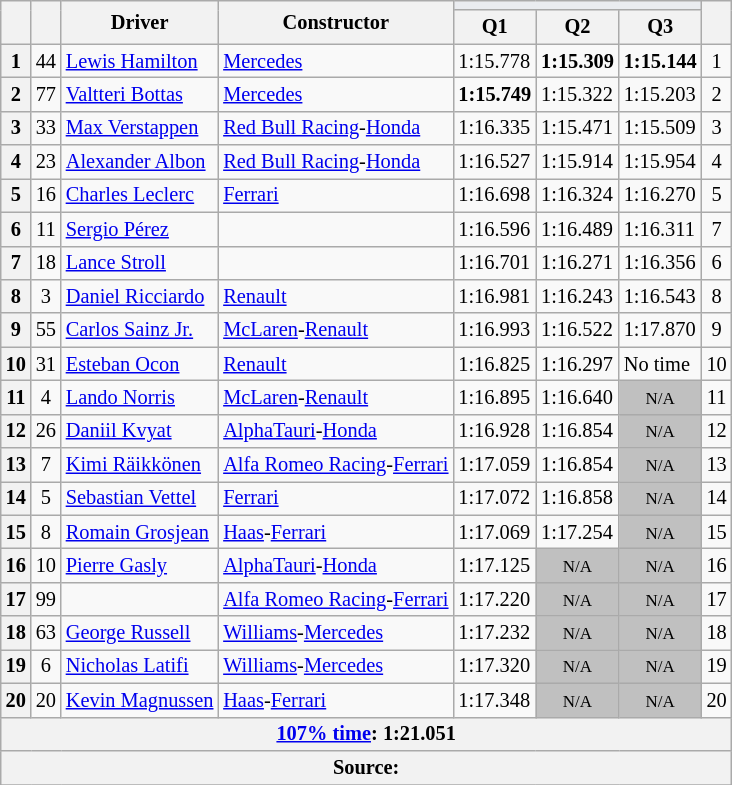<table class="wikitable sortable" style="font-size: 85%;">
<tr>
<th rowspan="2"></th>
<th rowspan="2"></th>
<th rowspan="2">Driver</th>
<th rowspan="2">Constructor</th>
<th colspan="3" style="background:#eaecf0; text-align:center;"></th>
<th rowspan="2"></th>
</tr>
<tr>
<th scope="col">Q1</th>
<th scope="col">Q2</th>
<th scope="col">Q3</th>
</tr>
<tr>
<th scope="row">1</th>
<td align="center">44</td>
<td data-sort-value="ham"> <a href='#'>Lewis Hamilton</a></td>
<td><a href='#'>Mercedes</a></td>
<td>1:15.778</td>
<td><strong>1:15.309</strong></td>
<td><strong>1:15.144</strong></td>
<td align="center">1</td>
</tr>
<tr>
<th scope="row">2</th>
<td align="center">77</td>
<td data-sort-value="bot"> <a href='#'>Valtteri Bottas</a></td>
<td><a href='#'>Mercedes</a></td>
<td><strong>1:15.749</strong></td>
<td>1:15.322</td>
<td>1:15.203</td>
<td align="center">2</td>
</tr>
<tr>
<th scope="row">3</th>
<td align="center">33</td>
<td data-sort-value="ver"> <a href='#'>Max Verstappen</a></td>
<td><a href='#'>Red Bull Racing</a>-<a href='#'>Honda</a></td>
<td>1:16.335</td>
<td>1:15.471</td>
<td>1:15.509</td>
<td align="center">3</td>
</tr>
<tr>
<th scope="row">4</th>
<td align="center">23</td>
<td data-sort-value="alb"> <a href='#'>Alexander Albon</a></td>
<td><a href='#'>Red Bull Racing</a>-<a href='#'>Honda</a></td>
<td>1:16.527</td>
<td>1:15.914</td>
<td>1:15.954</td>
<td align="center">4</td>
</tr>
<tr>
<th scope="row">5</th>
<td align="center">16</td>
<td data-sort-value="lec"> <a href='#'>Charles Leclerc</a></td>
<td><a href='#'>Ferrari</a></td>
<td>1:16.698</td>
<td>1:16.324</td>
<td>1:16.270</td>
<td align="center">5</td>
</tr>
<tr>
<th scope="row">6</th>
<td align="center">11</td>
<td data-sort-value="per"> <a href='#'>Sergio Pérez</a></td>
<td></td>
<td>1:16.596</td>
<td>1:16.489</td>
<td>1:16.311</td>
<td align="center">7</td>
</tr>
<tr>
<th scope="row">7</th>
<td align="center">18</td>
<td data-sort-value="str"> <a href='#'>Lance Stroll</a></td>
<td></td>
<td>1:16.701</td>
<td>1:16.271</td>
<td>1:16.356</td>
<td align="center">6</td>
</tr>
<tr>
<th scope="row">8</th>
<td align="center">3</td>
<td data-sort-value="ric"> <a href='#'>Daniel Ricciardo</a></td>
<td><a href='#'>Renault</a></td>
<td>1:16.981</td>
<td>1:16.243</td>
<td>1:16.543</td>
<td align="center">8</td>
</tr>
<tr>
<th scope="row">9</th>
<td align="center">55</td>
<td data-sort-value="sai"> <a href='#'>Carlos Sainz Jr.</a></td>
<td><a href='#'>McLaren</a>-<a href='#'>Renault</a></td>
<td>1:16.993</td>
<td>1:16.522</td>
<td>1:17.870</td>
<td align="center">9</td>
</tr>
<tr>
<th scope="row">10</th>
<td align="center">31</td>
<td data-sort-value="oco"> <a href='#'>Esteban Ocon</a></td>
<td><a href='#'>Renault</a></td>
<td>1:16.825</td>
<td>1:16.297</td>
<td data-sort-value="10">No time</td>
<td align="center">10</td>
</tr>
<tr>
<th scope="row">11</th>
<td align="center">4</td>
<td data-sort-value="nor"> <a href='#'>Lando Norris</a></td>
<td><a href='#'>McLaren</a>-<a href='#'>Renault</a></td>
<td>1:16.895</td>
<td>1:16.640</td>
<td style="background: silver" align="center" data-sort-value="11"><small>N/A</small></td>
<td align="center">11</td>
</tr>
<tr>
<th scope="row">12</th>
<td align="center">26</td>
<td data-sort-value="kvy"> <a href='#'>Daniil Kvyat</a></td>
<td><a href='#'>AlphaTauri</a>-<a href='#'>Honda</a></td>
<td>1:16.928</td>
<td>1:16.854</td>
<td style="background: silver" align="center" data-sort-value="12"><small>N/A</small></td>
<td align="center">12</td>
</tr>
<tr>
<th scope="row">13</th>
<td align="center">7</td>
<td data-sort-value="rai"> <a href='#'>Kimi Räikkönen</a></td>
<td><a href='#'>Alfa Romeo Racing</a>-<a href='#'>Ferrari</a></td>
<td>1:17.059</td>
<td>1:16.854</td>
<td style="background: silver" align="center" data-sort-value="13"><small>N/A</small></td>
<td align="center">13</td>
</tr>
<tr>
<th scope="row">14</th>
<td align="center">5</td>
<td data-sort-value="vet"> <a href='#'>Sebastian Vettel</a></td>
<td><a href='#'>Ferrari</a></td>
<td>1:17.072</td>
<td>1:16.858</td>
<td style="background: silver" align="center" data-sort-value="14"><small>N/A</small></td>
<td align="center">14</td>
</tr>
<tr>
<th scope="row">15</th>
<td align="center">8</td>
<td data-sort-value="gro"> <a href='#'>Romain Grosjean</a></td>
<td><a href='#'>Haas</a>-<a href='#'>Ferrari</a></td>
<td>1:17.069</td>
<td>1:17.254</td>
<td style="background: silver" align="center" data-sort-value="15"><small>N/A</small></td>
<td align="center">15</td>
</tr>
<tr>
<th scope="row">16</th>
<td align="center">10</td>
<td data-sort-value="gas"> <a href='#'>Pierre Gasly</a></td>
<td><a href='#'>AlphaTauri</a>-<a href='#'>Honda</a></td>
<td>1:17.125</td>
<td style="background: silver" align="center" data-sort-value="16"><small>N/A</small></td>
<td style="background: silver" align="center" data-sort-value="16"><small>N/A</small></td>
<td align="center">16</td>
</tr>
<tr>
<th scope="row">17</th>
<td align="center">99</td>
<td data-sort-value="gio"></td>
<td><a href='#'>Alfa Romeo Racing</a>-<a href='#'>Ferrari</a></td>
<td>1:17.220</td>
<td style="background: silver" align="center" data-sort-value="17"><small>N/A</small></td>
<td style="background: silver" align="center" data-sort-value="17"><small>N/A</small></td>
<td align="center">17</td>
</tr>
<tr>
<th scope="row">18</th>
<td align="center">63</td>
<td data-sort-value="rus"> <a href='#'>George Russell</a></td>
<td><a href='#'>Williams</a>-<a href='#'>Mercedes</a></td>
<td>1:17.232</td>
<td style="background: silver" align="center" data-sort-value="18"><small>N/A</small></td>
<td style="background: silver" align="center" data-sort-value="18"><small>N/A</small></td>
<td align="center">18</td>
</tr>
<tr>
<th scope="row">19</th>
<td align="center">6</td>
<td data-sort-value="lat"> <a href='#'>Nicholas Latifi</a></td>
<td><a href='#'>Williams</a>-<a href='#'>Mercedes</a></td>
<td>1:17.320</td>
<td style="background: silver" align="center" data-sort-value="19"><small>N/A</small></td>
<td style="background: silver" align="center" data-sort-value="19"><small>N/A</small></td>
<td align="center">19</td>
</tr>
<tr>
<th scope="row">20</th>
<td align="center">20</td>
<td data-sort-value="mag"> <a href='#'>Kevin Magnussen</a></td>
<td><a href='#'>Haas</a>-<a href='#'>Ferrari</a></td>
<td>1:17.348</td>
<td style="background: silver" align="center" data-sort-value="20"><small>N/A</small></td>
<td style="background: silver" align="center" data-sort-value="20"><small>N/A</small></td>
<td align="center">20</td>
</tr>
<tr>
<th colspan="8"><a href='#'>107% time</a>: 1:21.051</th>
</tr>
<tr>
<th colspan="8">Source:</th>
</tr>
<tr>
</tr>
</table>
